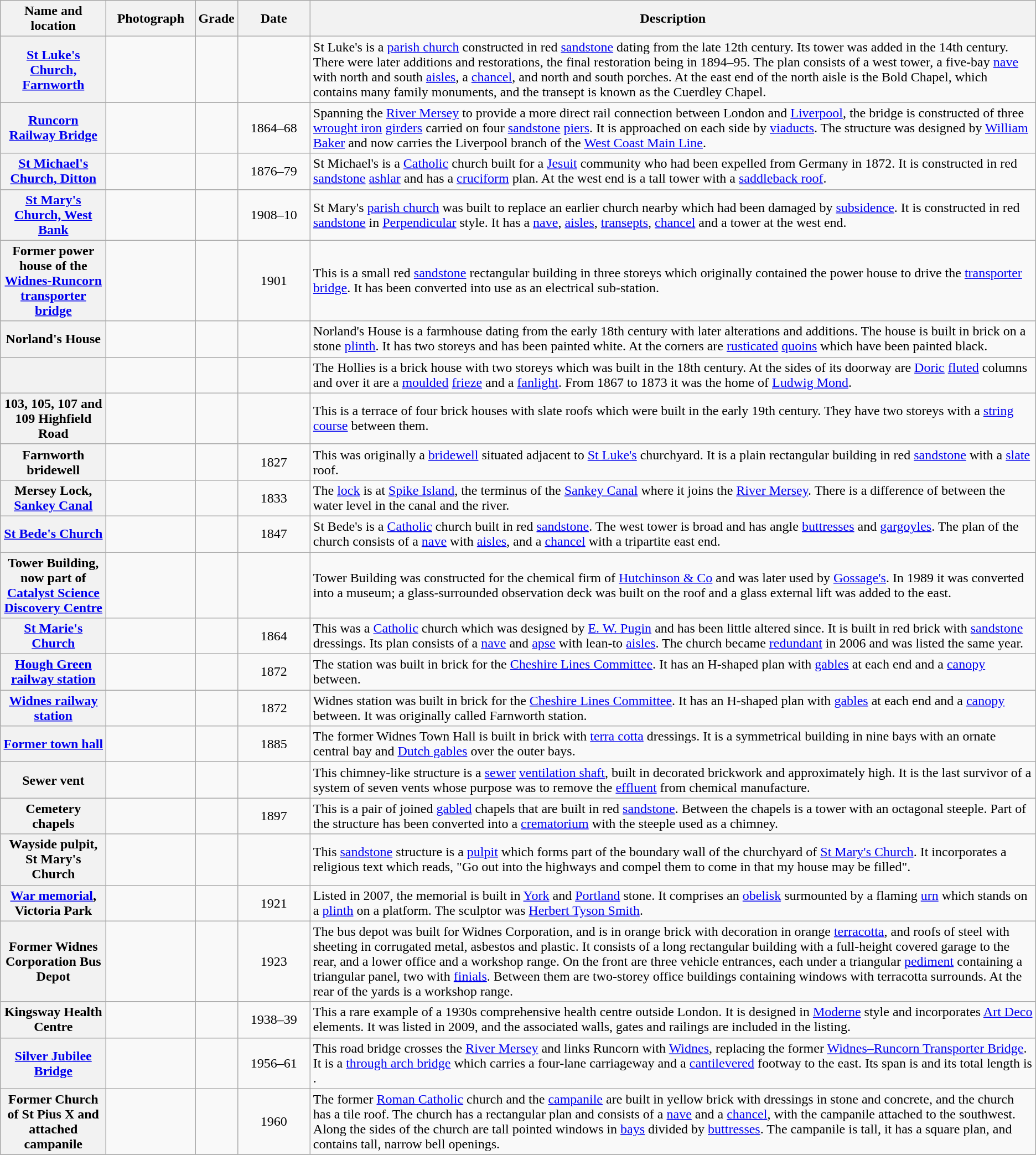<table class="wikitable sortable plainrowheaders">
<tr>
<th scope="col" style="width:120px">Name and location</th>
<th scope="col" style="width:100px" class="unsortable">Photograph</th>
<th scope="col" style="width:24px">Grade</th>
<th scope="col" style="width:80px">Date</th>
<th scope="col" class="unsortable">Description</th>
</tr>
<tr>
<th scope="row"><a href='#'>St Luke's Church, Farnworth</a><br><small></small></th>
<td></td>
<td align="center" ></td>
<td align="center"></td>
<td>St Luke's is a <a href='#'>parish church</a> constructed in red <a href='#'>sandstone</a> dating from the late 12th century.  Its tower was added in the 14th century.  There were later additions and restorations, the final restoration being in 1894–95.  The plan consists of a west tower, a five-bay <a href='#'>nave</a> with north and south <a href='#'>aisles</a>, a <a href='#'>chancel</a>, and north and south porches. At the east end of the north aisle is the Bold Chapel, which contains many family monuments, and the transept is known as the Cuerdley Chapel.</td>
</tr>
<tr>
<th scope="row"><a href='#'>Runcorn Railway Bridge</a><br><small></small></th>
<td></td>
<td align="center" ></td>
<td align="center">1864–68</td>
<td>Spanning the <a href='#'>River Mersey</a> to provide a more direct rail connection between London and <a href='#'>Liverpool</a>, the bridge is constructed of three <a href='#'>wrought iron</a> <a href='#'>girders</a> carried on four <a href='#'>sandstone</a> <a href='#'>piers</a>. It is approached on each side by <a href='#'>viaducts</a>. The structure was designed by <a href='#'>William Baker</a> and now carries the Liverpool branch of the <a href='#'>West Coast Main Line</a>.</td>
</tr>
<tr>
<th scope="row"><a href='#'>St Michael's Church, Ditton</a><br><small></small></th>
<td></td>
<td align="center" ></td>
<td align="center">1876–79</td>
<td>St Michael's is a <a href='#'>Catholic</a> church built for a <a href='#'>Jesuit</a> community who had been expelled from Germany in 1872.  It is constructed in red <a href='#'>sandstone</a> <a href='#'>ashlar</a> and has a <a href='#'>cruciform</a> plan.  At the west end is a tall tower with a <a href='#'>saddleback roof</a>.</td>
</tr>
<tr>
<th scope="row"><a href='#'>St Mary's Church, West Bank</a><br><small></small></th>
<td></td>
<td align="center" ></td>
<td align="center">1908–10</td>
<td>St Mary's <a href='#'>parish church</a> was built to replace an earlier church nearby which had been damaged by <a href='#'>subsidence</a>.  It is constructed in red <a href='#'>sandstone</a> in <a href='#'>Perpendicular</a> style.  It has a <a href='#'>nave</a>, <a href='#'>aisles</a>, <a href='#'>transepts</a>, <a href='#'>chancel</a> and a tower at the west end.</td>
</tr>
<tr>
<th scope="row">Former power house of the <a href='#'>Widnes-Runcorn transporter bridge</a><br><small></small></th>
<td></td>
<td align="center" ></td>
<td align="center">1901</td>
<td>This is a small red <a href='#'>sandstone</a> rectangular building in three storeys which originally contained the power house to drive the <a href='#'>transporter bridge</a>.  It has been converted into use as an electrical sub-station.</td>
</tr>
<tr>
<th scope="row">Norland's House<br><small></small></th>
<td></td>
<td align="center" ></td>
<td align="center"></td>
<td>Norland's House is a farmhouse dating from the early 18th century with later alterations and additions. The house is built in brick on a stone <a href='#'>plinth</a>.  It has two storeys and has been painted white.  At the corners are <a href='#'>rusticated</a> <a href='#'>quoins</a> which have been painted black.</td>
</tr>
<tr>
<th scope="row"><br><small></small></th>
<td></td>
<td align="center" ></td>
<td align="center"></td>
<td>The Hollies is a brick house with two storeys which was built in the 18th century.  At the sides of its doorway are <a href='#'>Doric</a> <a href='#'>fluted</a> columns and over it are a <a href='#'>moulded</a> <a href='#'>frieze</a> and a <a href='#'>fanlight</a>.  From 1867 to 1873 it was the home of <a href='#'>Ludwig Mond</a>.</td>
</tr>
<tr>
<th scope="row">103, 105, 107 and 109 Highfield Road<br><small></small></th>
<td></td>
<td align="center" ></td>
<td align="center"></td>
<td>This is a terrace of four brick houses with slate roofs which were built in the early 19th century.  They have two storeys with a <a href='#'>string course</a> between them.</td>
</tr>
<tr>
<th scope="row">Farnworth bridewell<br><small></small></th>
<td></td>
<td align="center" ></td>
<td align="center">1827</td>
<td>This was originally a <a href='#'>bridewell</a> situated adjacent to <a href='#'>St Luke's</a> churchyard.  It is a plain rectangular building in red <a href='#'>sandstone</a> with a <a href='#'>slate</a> roof.</td>
</tr>
<tr>
<th scope="row">Mersey Lock, <a href='#'>Sankey Canal</a><br><small></small></th>
<td></td>
<td align="center" ></td>
<td align="center">1833</td>
<td>The <a href='#'>lock</a> is at <a href='#'>Spike Island</a>, the terminus of the <a href='#'>Sankey Canal</a> where it joins the <a href='#'>River Mersey</a>. There is a difference of  between the water level in the canal and the river.</td>
</tr>
<tr>
<th scope="row"><a href='#'>St Bede's Church</a><br><small></small></th>
<td></td>
<td align="center" ></td>
<td align="center">1847</td>
<td>St Bede's is a <a href='#'>Catholic</a> church built in red <a href='#'>sandstone</a>. The west tower is broad and has angle <a href='#'>buttresses</a> and <a href='#'>gargoyles</a>.  The plan of the church consists of a <a href='#'>nave</a> with <a href='#'>aisles</a>, and a <a href='#'>chancel</a> with a tripartite east end.</td>
</tr>
<tr>
<th scope="row">Tower Building, now part of <a href='#'>Catalyst Science Discovery Centre</a><br><small></small></th>
<td></td>
<td align="center" ></td>
<td align="center"></td>
<td>Tower Building was constructed for the chemical firm of <a href='#'>Hutchinson & Co</a> and was later used by <a href='#'>Gossage's</a>. In 1989 it was converted into a museum; a glass-surrounded observation deck was built on the roof and a glass external lift was added to the east.</td>
</tr>
<tr>
<th scope="row"><a href='#'>St Marie's Church</a><br><small></small></th>
<td></td>
<td align="center" ></td>
<td align="center">1864</td>
<td>This was a <a href='#'>Catholic</a> church which was designed by <a href='#'>E. W. Pugin</a> and has been little altered since. It is built in red brick with <a href='#'>sandstone</a> dressings.  Its plan consists of a <a href='#'>nave</a> and <a href='#'>apse</a> with lean-to <a href='#'>aisles</a>. The church became <a href='#'>redundant</a> in 2006 and was listed the same year.</td>
</tr>
<tr>
<th scope="row"><a href='#'>Hough Green railway station</a><br><small></small></th>
<td></td>
<td align="center" ></td>
<td align="center">1872</td>
<td>The station was built in brick for the <a href='#'>Cheshire Lines Committee</a>.  It has an H-shaped plan with <a href='#'>gables</a> at each end and a <a href='#'>canopy</a> between.</td>
</tr>
<tr>
<th scope="row"><a href='#'>Widnes railway station</a><br><small></small></th>
<td></td>
<td align="center" ></td>
<td align="center">1872</td>
<td>Widnes station was built in brick for the <a href='#'>Cheshire Lines Committee</a>.  It has an H-shaped plan with <a href='#'>gables</a> at each end and a <a href='#'>canopy</a> between.  It was originally called Farnworth station.</td>
</tr>
<tr>
<th scope="row"><a href='#'>Former town hall</a><br><small></small></th>
<td></td>
<td align="center" ></td>
<td align="center">1885</td>
<td>The former Widnes Town Hall is built in brick with <a href='#'>terra cotta</a> dressings.  It is a symmetrical building in nine bays with an ornate central bay and <a href='#'>Dutch gables</a> over the outer bays.</td>
</tr>
<tr>
<th scope="row">Sewer vent<br><small></small></th>
<td></td>
<td align="center" ></td>
<td align="center"></td>
<td>This chimney-like structure is a <a href='#'>sewer</a> <a href='#'>ventilation shaft</a>, built in decorated brickwork and approximately  high.  It is the last survivor of a system of seven vents whose purpose was to remove the <a href='#'>effluent</a> from chemical manufacture.</td>
</tr>
<tr>
<th scope="row">Cemetery chapels<br><small></small></th>
<td></td>
<td align="center" ></td>
<td align="center">1897</td>
<td>This is a pair of joined <a href='#'>gabled</a> chapels that are built in red <a href='#'>sandstone</a>.  Between the chapels is a tower with an octagonal steeple.  Part of the structure has been converted into a <a href='#'>crematorium</a> with the steeple used as a chimney.</td>
</tr>
<tr>
<th scope="row">Wayside pulpit, St Mary's Church<br><small></small></th>
<td></td>
<td align="center" ></td>
<td align="center"></td>
<td>This <a href='#'>sandstone</a> structure is a <a href='#'>pulpit</a> which forms part of the boundary wall of the churchyard of <a href='#'>St Mary's Church</a>.  It incorporates a religious text which reads, "Go out into the highways and compel them to come in that my house may be filled".</td>
</tr>
<tr>
<th scope="row"><a href='#'>War memorial</a>,<br>Victoria Park<br><small></small></th>
<td></td>
<td align="center" ></td>
<td align="center">1921</td>
<td>Listed in 2007, the memorial is built in <a href='#'>York</a> and <a href='#'>Portland</a> stone.  It comprises an <a href='#'>obelisk</a> surmounted by a flaming <a href='#'>urn</a> which stands on a <a href='#'>plinth</a> on a platform.  The sculptor was <a href='#'>Herbert Tyson Smith</a>.</td>
</tr>
<tr>
<th scope="row">Former Widnes Corporation Bus Depot<br><small></small></th>
<td></td>
<td align="center" ></td>
<td align="center">1923</td>
<td>The bus depot was built for Widnes Corporation, and is in orange brick with decoration in orange <a href='#'>terracotta</a>, and roofs of steel with sheeting in corrugated metal, asbestos and plastic.  It consists of a long rectangular building with a full-height covered garage to the rear, and a lower office and a workshop range.  On the front are three vehicle entrances, each under a triangular <a href='#'>pediment</a> containing a triangular panel, two with <a href='#'>finials</a>.  Between them are two-storey office buildings containing windows with terracotta surrounds.  At the rear of the yards is a workshop range.</td>
</tr>
<tr>
<th scope="row">Kingsway Health Centre<br><small></small></th>
<td></td>
<td align="center" ></td>
<td align="center">1938–39</td>
<td>This a rare example of a 1930s comprehensive health centre outside London.  It is designed in <a href='#'>Moderne</a> style and incorporates <a href='#'>Art Deco</a> elements.  It was listed in 2009, and the associated walls, gates and railings are included in the listing.</td>
</tr>
<tr>
<th scope="row"><a href='#'>Silver Jubilee Bridge</a><br><small></small></th>
<td></td>
<td align="center" ></td>
<td align="center">1956–61</td>
<td>This road bridge crosses the <a href='#'>River Mersey</a> and links Runcorn with <a href='#'>Widnes</a>, replacing the former <a href='#'>Widnes–Runcorn Transporter Bridge</a>.  It is a <a href='#'>through arch bridge</a> which carries a four-lane carriageway and a <a href='#'>cantilevered</a> footway to the east.  Its span is  and its total length is .</td>
</tr>
<tr>
<th scope="row">Former Church of St Pius X and attached campanile<br><small></small></th>
<td></td>
<td align="center" ></td>
<td align="center">1960</td>
<td>The former <a href='#'>Roman Catholic</a> church and the <a href='#'>campanile</a> are built in yellow brick with dressings in stone and concrete, and the church has a tile roof.  The church has a rectangular plan and consists of a <a href='#'>nave</a> and a <a href='#'>chancel</a>, with the campanile attached to the southwest.  Along the sides of the church are tall pointed windows in <a href='#'>bays</a> divided by <a href='#'>buttresses</a>.  The campanile is  tall, it has a square plan, and contains tall, narrow bell openings.</td>
</tr>
<tr>
</tr>
</table>
